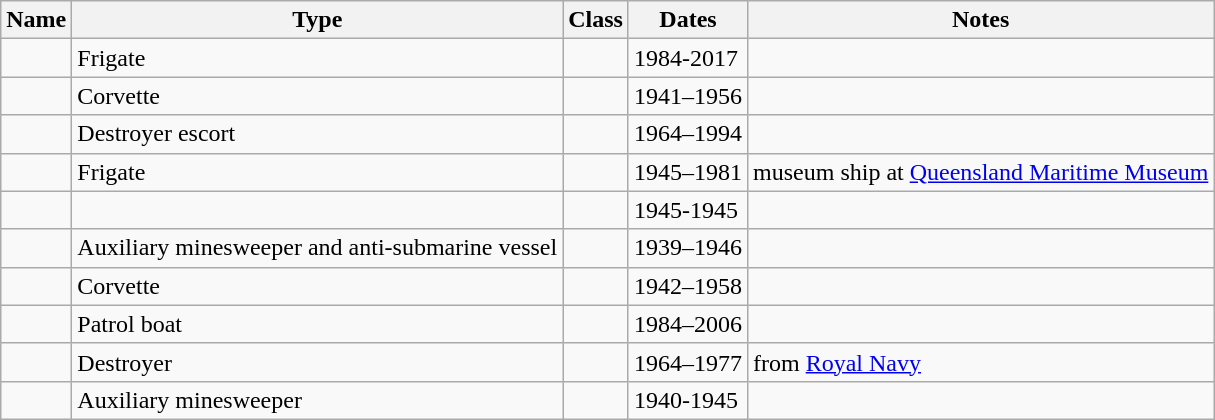<table class="wikitable sortable" border="1">
<tr>
<th>Name</th>
<th>Type</th>
<th>Class</th>
<th>Dates</th>
<th>Notes</th>
</tr>
<tr>
<td></td>
<td>Frigate</td>
<td></td>
<td>1984-2017</td>
<td> </td>
</tr>
<tr>
<td></td>
<td>Corvette</td>
<td></td>
<td>1941–1956</td>
<td> </td>
</tr>
<tr>
<td></td>
<td>Destroyer escort</td>
<td></td>
<td>1964–1994</td>
<td> </td>
</tr>
<tr>
<td></td>
<td>Frigate</td>
<td></td>
<td>1945–1981</td>
<td>museum ship at <a href='#'>Queensland Maritime Museum</a></td>
</tr>
<tr>
<td></td>
<td> </td>
<td> </td>
<td>1945-1945</td>
<td> </td>
</tr>
<tr>
<td></td>
<td>Auxiliary minesweeper and anti-submarine vessel</td>
<td></td>
<td>1939–1946</td>
<td> </td>
</tr>
<tr>
<td></td>
<td>Corvette</td>
<td></td>
<td>1942–1958</td>
<td> </td>
</tr>
<tr>
<td></td>
<td>Patrol boat</td>
<td></td>
<td>1984–2006</td>
<td> </td>
</tr>
<tr>
<td></td>
<td>Destroyer</td>
<td></td>
<td>1964–1977</td>
<td>from <a href='#'>Royal Navy</a></td>
</tr>
<tr>
<td></td>
<td>Auxiliary minesweeper</td>
<td> </td>
<td>1940-1945</td>
<td> </td>
</tr>
</table>
